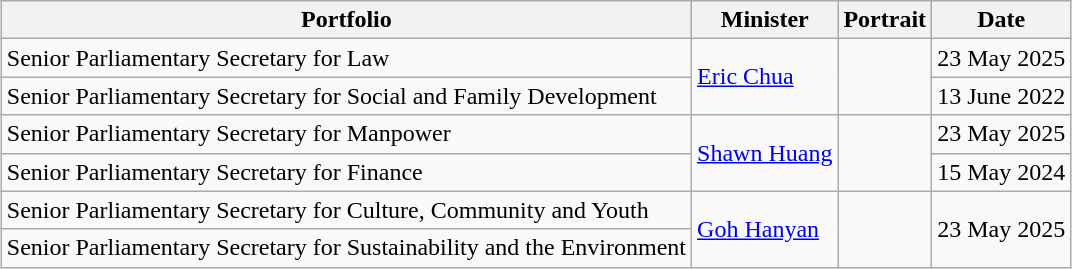<table class="wikitable" style="margin: 1em auto 1em auto">
<tr>
<th>Portfolio</th>
<th>Minister</th>
<th>Portrait</th>
<th>Date</th>
</tr>
<tr>
<td>Senior Parliamentary Secretary for Law</td>
<td rowspan="2"><a href='#'>Eric Chua</a></td>
<td rowspan="2"></td>
<td>23 May 2025</td>
</tr>
<tr>
<td>Senior Parliamentary Secretary for Social and Family Development</td>
<td>13 June 2022</td>
</tr>
<tr>
<td>Senior Parliamentary Secretary for Manpower</td>
<td rowspan="2"><a href='#'>Shawn Huang</a></td>
<td rowspan="2"></td>
<td>23 May 2025</td>
</tr>
<tr>
<td>Senior Parliamentary Secretary for Finance</td>
<td>15 May 2024</td>
</tr>
<tr>
<td>Senior Parliamentary Secretary for Culture, Community and Youth</td>
<td rowspan="2"><a href='#'>Goh Hanyan</a></td>
<td rowspan="2"></td>
<td rowspan="2">23 May 2025</td>
</tr>
<tr>
<td>Senior Parliamentary Secretary for Sustainability and the Environment</td>
</tr>
</table>
